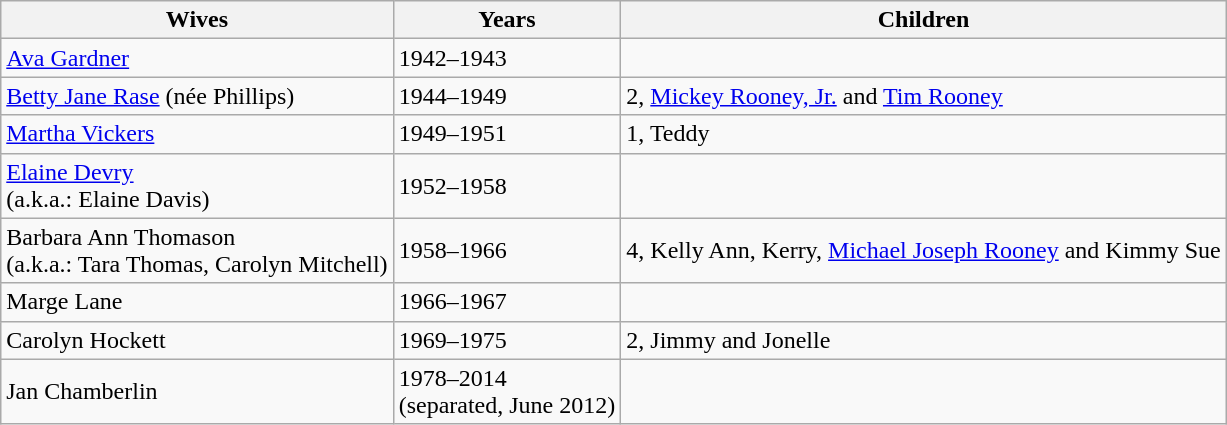<table class="wikitable">
<tr>
<th>Wives</th>
<th>Years</th>
<th>Children</th>
</tr>
<tr>
<td><a href='#'>Ava Gardner</a></td>
<td>1942–1943</td>
<td></td>
</tr>
<tr>
<td rowspan=1><a href='#'>Betty Jane Rase</a> (née Phillips)</td>
<td rowspan=1>1944–1949</td>
<td>2, <a href='#'>Mickey Rooney, Jr.</a> and <a href='#'>Tim Rooney</a></td>
</tr>
<tr>
<td><a href='#'>Martha Vickers</a></td>
<td>1949–1951</td>
<td>1, Teddy</td>
</tr>
<tr>
<td><a href='#'>Elaine Devry</a><br>(a.k.a.: Elaine Davis)</td>
<td>1952–1958</td>
<td></td>
</tr>
<tr>
<td rowspan="1">Barbara Ann Thomason<br>(a.k.a.: Tara Thomas, Carolyn Mitchell)</td>
<td rowspan="1">1958–1966</td>
<td>4, Kelly Ann, Kerry, <a href='#'>Michael Joseph Rooney</a> and Kimmy Sue</td>
</tr>
<tr>
<td>Marge Lane</td>
<td>1966–1967</td>
<td></td>
</tr>
<tr>
<td rowspan="1">Carolyn Hockett</td>
<td rowspan="1">1969–1975</td>
<td>2, Jimmy and Jonelle</td>
</tr>
<tr>
<td>Jan Chamberlin</td>
<td>1978–2014<br>(separated, June 2012)</td>
<td></td>
</tr>
</table>
